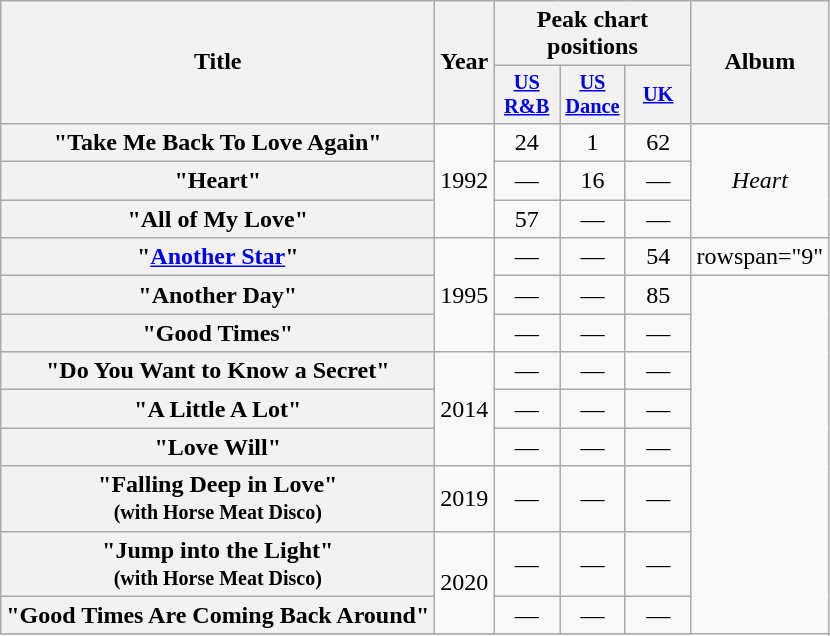<table class="wikitable plainrowheaders" style="text-align: center;" border="1">
<tr>
<th rowspan="2">Title</th>
<th rowspan="2">Year</th>
<th colspan="3">Peak chart positions</th>
<th rowspan="2">Album</th>
</tr>
<tr>
<th scope="col" style="width:2.75em;font-size:85%;"><a href='#'>US R&B</a><br></th>
<th scope="col" style="width:2.75em;font-size:85%;"><a href='#'>US Dance</a><br></th>
<th scope="col" style="width:2.75em;font-size:85%;"><a href='#'>UK</a><br></th>
</tr>
<tr>
<th scope="row">"Take Me Back To Love Again"</th>
<td rowspan="3">1992</td>
<td>24</td>
<td>1</td>
<td>62</td>
<td rowspan="3"><em>Heart</em></td>
</tr>
<tr>
<th scope="row">"Heart"</th>
<td>—</td>
<td>16</td>
<td>—</td>
</tr>
<tr>
<th scope="row">"All of My Love"</th>
<td>57</td>
<td>—</td>
<td>—</td>
</tr>
<tr>
<th scope="row">"<a href='#'>Another Star</a>"</th>
<td rowspan="3">1995</td>
<td>—</td>
<td>—</td>
<td>54</td>
<td>rowspan="9" </td>
</tr>
<tr>
<th scope="row">"Another Day"</th>
<td>—</td>
<td>—</td>
<td>85</td>
</tr>
<tr>
<th scope="row">"Good Times"</th>
<td>—</td>
<td>—</td>
<td>—</td>
</tr>
<tr>
<th scope="row">"Do You Want to Know a Secret"</th>
<td rowspan="3">2014</td>
<td>—</td>
<td>—</td>
<td>—</td>
</tr>
<tr>
<th scope="row">"A Little A Lot"</th>
<td>—</td>
<td>—</td>
<td>—</td>
</tr>
<tr>
<th scope="row">"Love Will"</th>
<td>—</td>
<td>—</td>
<td>—</td>
</tr>
<tr>
<th scope="row">"Falling Deep in Love"<br><small>(with Horse Meat Disco)</small></th>
<td rowspan="1">2019</td>
<td>—</td>
<td>—</td>
<td>—</td>
</tr>
<tr>
<th scope="row">"Jump into the Light"<br><small>(with Horse Meat Disco)</small></th>
<td rowspan="2">2020</td>
<td>—</td>
<td>—</td>
<td>—</td>
</tr>
<tr>
<th scope="row">"Good Times Are Coming Back Around"</th>
<td>—</td>
<td>—</td>
<td>—</td>
</tr>
<tr>
</tr>
</table>
